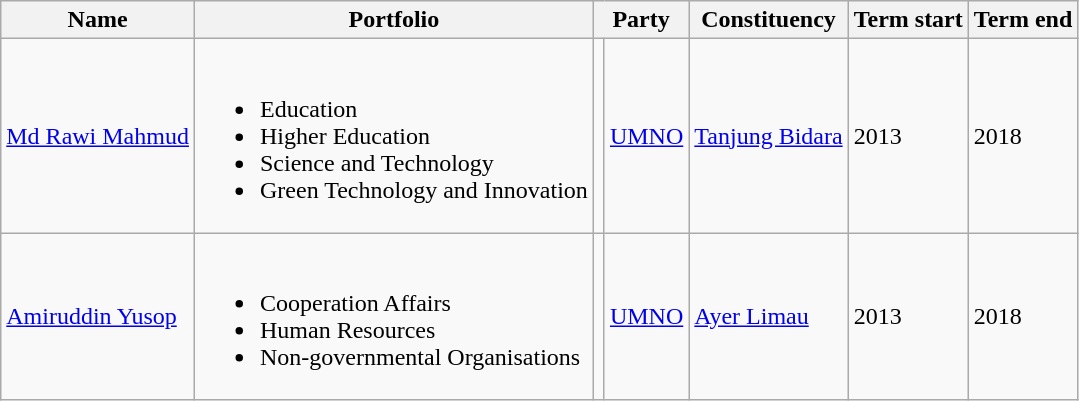<table class="wikitable">
<tr>
<th>Name</th>
<th>Portfolio</th>
<th colspan=2>Party</th>
<th>Constituency</th>
<th>Term start</th>
<th>Term end</th>
</tr>
<tr>
<td><a href='#'>Md Rawi Mahmud</a></td>
<td><br><ul><li>Education</li><li>Higher Education</li><li>Science and Technology</li><li>Green Technology and Innovation</li></ul></td>
<td bgcolor=></td>
<td><a href='#'>UMNO</a></td>
<td><a href='#'>Tanjung Bidara</a></td>
<td>2013</td>
<td>2018</td>
</tr>
<tr>
<td><a href='#'>Amiruddin Yusop</a></td>
<td><br><ul><li>Cooperation Affairs</li><li>Human Resources</li><li>Non-governmental Organisations</li></ul></td>
<td bgcolor=></td>
<td><a href='#'>UMNO</a></td>
<td><a href='#'>Ayer Limau</a></td>
<td>2013</td>
<td>2018</td>
</tr>
</table>
